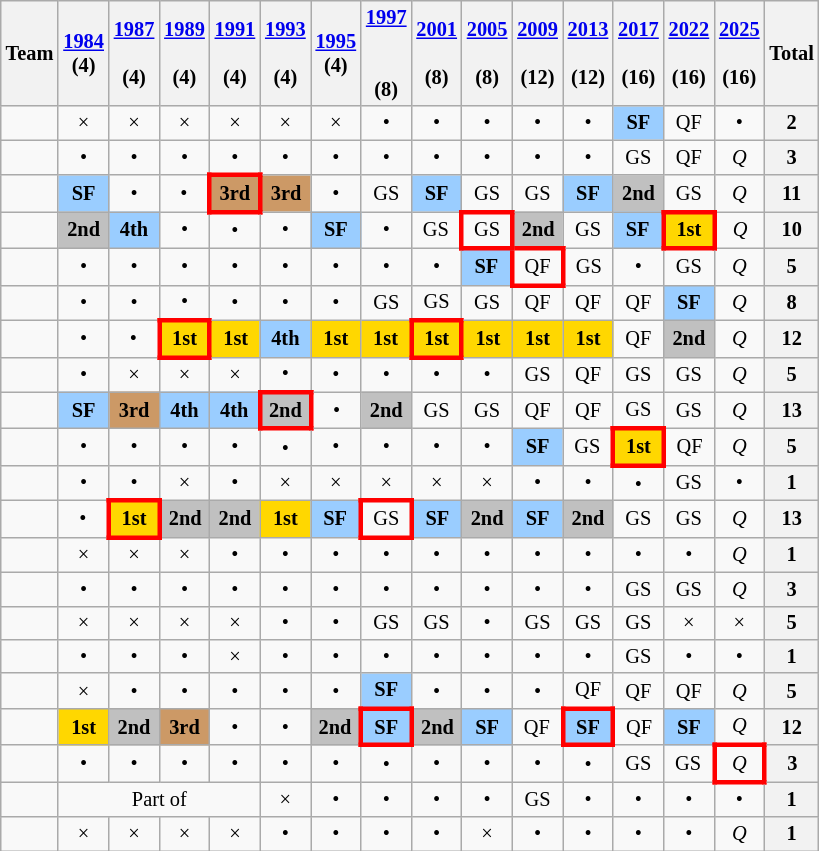<table class="wikitable" style="text-align:center; font-size:85%;">
<tr>
<th>Team</th>
<th><a href='#'>1984</a><br> (4)</th>
<th><a href='#'>1987</a><br> <br> (4)</th>
<th><a href='#'>1989</a><br> <br> (4)</th>
<th><a href='#'>1991</a><br> <br> (4)</th>
<th><a href='#'>1993</a><br> <br> (4)</th>
<th><a href='#'>1995</a><br> (4)</th>
<th><a href='#'>1997</a><br> <br><br> (8)</th>
<th><a href='#'>2001</a><br> <br> (8)</th>
<th><a href='#'>2005</a><br> <br> (8)</th>
<th><a href='#'>2009</a><br> <br> (12)</th>
<th><a href='#'>2013</a><br> <br> (12)</th>
<th><a href='#'>2017</a><br>  <br> (16)</th>
<th><a href='#'>2022</a><br>  <br> (16)</th>
<th><a href='#'>2025</a><br> <br> (16)</th>
<th>Total</th>
</tr>
<tr>
<td align=left></td>
<td>×</td>
<td>×</td>
<td>×</td>
<td>×</td>
<td>×</td>
<td>×</td>
<td>•</td>
<td>•</td>
<td>•</td>
<td>•</td>
<td>•</td>
<td bgcolor=#9acdff><strong>SF</strong></td>
<td>QF</td>
<td>•</td>
<th>2</th>
</tr>
<tr>
<td align=left></td>
<td>•</td>
<td>•</td>
<td>•</td>
<td>•</td>
<td>•</td>
<td>•</td>
<td>•</td>
<td>•</td>
<td>•</td>
<td>•</td>
<td>•</td>
<td>GS</td>
<td>QF</td>
<td><em>Q</em></td>
<th>3</th>
</tr>
<tr>
<td align=left></td>
<td bgcolor=#9acdff><strong>SF</strong></td>
<td>•</td>
<td>•</td>
<td style="border:3px solid red" bgcolor=#cc9966><strong>3rd</strong></td>
<td bgcolor=#cc9966><strong>3rd</strong></td>
<td>•</td>
<td>GS</td>
<td bgcolor=#9acdff><strong>SF</strong></td>
<td>GS</td>
<td>GS</td>
<td bgcolor=#9acdff><strong>SF</strong></td>
<td bgcolor=Silver><strong>2nd</strong></td>
<td>GS</td>
<td><em>Q</em></td>
<th>11</th>
</tr>
<tr>
<td align=left></td>
<td bgcolor=Silver><strong>2nd</strong></td>
<td bgcolor=#9acdff><strong>4th</strong></td>
<td>•</td>
<td>•</td>
<td>•</td>
<td bgcolor=#9acdff><strong>SF</strong></td>
<td>•</td>
<td>GS</td>
<td style="border:3px solid red">GS</td>
<td bgcolor=Silver><strong>2nd</strong></td>
<td>GS</td>
<td bgcolor=#9acdff><strong>SF</strong></td>
<td style="border:3px solid red" bgcolor=gold><strong>1st</strong></td>
<td><em>Q</em></td>
<th>10</th>
</tr>
<tr>
<td align=left></td>
<td>•</td>
<td>•</td>
<td>•</td>
<td>•</td>
<td>•</td>
<td>•</td>
<td>•</td>
<td>•</td>
<td bgcolor=#9acdff><strong>SF</strong></td>
<td style="border:3px solid red">QF</td>
<td>GS</td>
<td>•</td>
<td>GS</td>
<td><em>Q</em></td>
<th>5</th>
</tr>
<tr>
<td align=left></td>
<td>•</td>
<td>•</td>
<td>•</td>
<td>•</td>
<td>•</td>
<td>•</td>
<td>GS</td>
<td>GS</td>
<td>GS</td>
<td>QF</td>
<td>QF</td>
<td>QF</td>
<td bgcolor=#9acdff><strong>SF</strong></td>
<td><em>Q</em></td>
<th>8</th>
</tr>
<tr>
<td align=left></td>
<td>•</td>
<td>•</td>
<td style="border:3px solid red" bgcolor=Gold><strong>1st</strong></td>
<td bgcolor=Gold><strong>1st</strong></td>
<td bgcolor=#9acdff><strong>4th</strong></td>
<td bgcolor=Gold><strong>1st</strong></td>
<td bgcolor=Gold><strong>1st</strong></td>
<td style="border:3px solid red" bgcolor=Gold><strong>1st</strong></td>
<td bgcolor=Gold><strong>1st</strong></td>
<td bgcolor=Gold><strong>1st</strong></td>
<td bgcolor=Gold><strong>1st</strong></td>
<td>QF</td>
<td bgcolor=Silver><strong>2nd</strong></td>
<td><em>Q</em></td>
<th>12</th>
</tr>
<tr>
<td align=left></td>
<td>•</td>
<td>×</td>
<td>×</td>
<td>×</td>
<td>•</td>
<td>•</td>
<td>•</td>
<td>•</td>
<td>•</td>
<td>GS</td>
<td>QF</td>
<td>GS</td>
<td>GS</td>
<td><em>Q</em></td>
<th>5</th>
</tr>
<tr>
<td align=left></td>
<td bgcolor=#9acdff><strong>SF</strong></td>
<td bgcolor=#cc9966><strong>3rd</strong></td>
<td bgcolor=#9acdff><strong>4th</strong></td>
<td bgcolor=#9acdff><strong>4th</strong></td>
<td style="border:3px solid red" bgcolor=Silver><strong>2nd</strong></td>
<td>•</td>
<td bgcolor=Silver><strong>2nd</strong></td>
<td>GS</td>
<td>GS</td>
<td>QF</td>
<td>QF</td>
<td>GS</td>
<td>GS</td>
<td><em>Q</em></td>
<th>13</th>
</tr>
<tr>
<td align=left></td>
<td>•</td>
<td>•</td>
<td>•</td>
<td>•</td>
<td>•</td>
<td>•</td>
<td>•</td>
<td>•</td>
<td>•</td>
<td bgcolor=#9acdff><strong>SF</strong></td>
<td>GS</td>
<td style="border:3px solid red" bgcolor=Gold><strong>1st</strong></td>
<td>QF</td>
<td><em>Q</em></td>
<th>5</th>
</tr>
<tr>
<td align=left></td>
<td>•</td>
<td>•</td>
<td>×</td>
<td>•</td>
<td>×</td>
<td>×</td>
<td>×</td>
<td>×</td>
<td>×</td>
<td>•</td>
<td>•</td>
<td>•</td>
<td>GS</td>
<td>•</td>
<th>1</th>
</tr>
<tr>
<td align=left></td>
<td>•</td>
<td style="border:3px solid red" bgcolor=Gold><strong>1st</strong></td>
<td bgcolor=Silver><strong>2nd</strong></td>
<td bgcolor=Silver><strong>2nd</strong></td>
<td bgcolor=Gold><strong>1st</strong></td>
<td bgcolor=#9acdff><strong>SF</strong></td>
<td style="border:3px solid red">GS</td>
<td bgcolor=#9acdff><strong>SF</strong></td>
<td bgcolor=Silver><strong>2nd</strong></td>
<td bgcolor=#9acdff><strong>SF</strong></td>
<td bgcolor=Silver><strong>2nd</strong></td>
<td>GS</td>
<td>GS</td>
<td><em>Q</em></td>
<th>13</th>
</tr>
<tr>
<td align=left></td>
<td>×</td>
<td>×</td>
<td>×</td>
<td>•</td>
<td>•</td>
<td>•</td>
<td>•</td>
<td>•</td>
<td>•</td>
<td>•</td>
<td>•</td>
<td>•</td>
<td>•</td>
<td><em>Q</em></td>
<th>1</th>
</tr>
<tr>
<td align=left></td>
<td>•</td>
<td>•</td>
<td>•</td>
<td>•</td>
<td>•</td>
<td>•</td>
<td>•</td>
<td>•</td>
<td>•</td>
<td>•</td>
<td>•</td>
<td>GS</td>
<td>GS</td>
<td><em>Q</em></td>
<th>3</th>
</tr>
<tr>
<td align=left></td>
<td>×</td>
<td>×</td>
<td>×</td>
<td>×</td>
<td>•</td>
<td>•</td>
<td>GS</td>
<td>GS</td>
<td>•</td>
<td>GS</td>
<td>GS</td>
<td>GS</td>
<td>×</td>
<td>×</td>
<th>5</th>
</tr>
<tr>
<td align=left></td>
<td>•</td>
<td>•</td>
<td>•</td>
<td>×</td>
<td>•</td>
<td>•</td>
<td>•</td>
<td>•</td>
<td>•</td>
<td>•</td>
<td>•</td>
<td>GS</td>
<td>•</td>
<td>•</td>
<th>1</th>
</tr>
<tr>
<td align=left></td>
<td>×</td>
<td>•</td>
<td>•</td>
<td>•</td>
<td>•</td>
<td>•</td>
<td bgcolor=#9acdff><strong>SF</strong></td>
<td>•</td>
<td>•</td>
<td>•</td>
<td>QF</td>
<td>QF</td>
<td>QF</td>
<td><em>Q</em></td>
<th>5</th>
</tr>
<tr>
<td align=left></td>
<td bgcolor=Gold><strong>1st</strong></td>
<td bgcolor=Silver><strong>2nd</strong></td>
<td bgcolor=#cc9966><strong>3rd</strong></td>
<td>•</td>
<td>•</td>
<td bgcolor=Silver><strong>2nd</strong></td>
<td style="border:3px solid red" bgcolor=#9acdff><strong>SF</strong></td>
<td bgcolor=Silver><strong>2nd</strong></td>
<td bgcolor=#9acdff><strong>SF</strong></td>
<td>QF</td>
<td style="border:3px solid red" bgcolor=#9acdff><strong>SF</strong></td>
<td>QF</td>
<td bgcolor=#9acdff><strong>SF</strong></td>
<td><em>Q</em></td>
<th>12</th>
</tr>
<tr>
<td align=left></td>
<td>•</td>
<td>•</td>
<td>•</td>
<td>•</td>
<td>•</td>
<td>•</td>
<td>•</td>
<td>•</td>
<td>•</td>
<td>•</td>
<td>•</td>
<td>GS</td>
<td>GS</td>
<td style="border:3px solid red"><em>Q</em></td>
<th>3</th>
</tr>
<tr>
<td align=left></td>
<td colspan=4>Part of </td>
<td>×</td>
<td>•</td>
<td>•</td>
<td>•</td>
<td>•</td>
<td>GS</td>
<td>•</td>
<td>•</td>
<td>•</td>
<td>•</td>
<th>1</th>
</tr>
<tr>
<td align=left></td>
<td>×</td>
<td>×</td>
<td>×</td>
<td>×</td>
<td>•</td>
<td>•</td>
<td>•</td>
<td>•</td>
<td>×</td>
<td>•</td>
<td>•</td>
<td>•</td>
<td>•</td>
<td><em>Q</em></td>
<th>1</th>
</tr>
</table>
